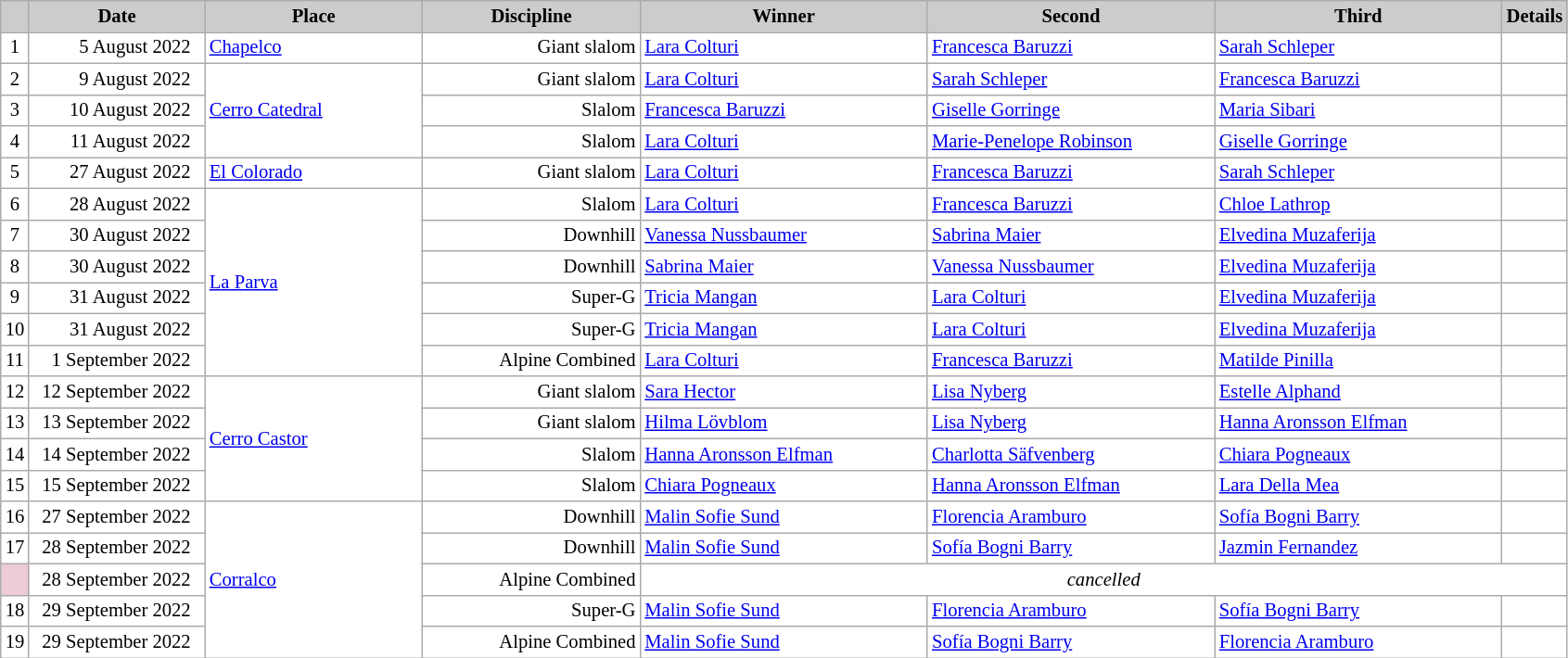<table class="wikitable plainrowheaders" style="background:#fff; font-size:86%; line-height:16px; border:grey solid 1px; border-collapse:collapse;">
<tr style="background:#ccc; text-align:center;">
<th scope="col" style="background:#ccc; width=30 px;"></th>
<th scope="col" style="background:#ccc; width:120px;">Date</th>
<th scope="col" style="background:#ccc; width:150px;">Place</th>
<th scope="col" style="background:#ccc; width:150px;">Discipline</th>
<th scope="col" style="background:#ccc; width:200px;">Winner</th>
<th scope="col" style="background:#ccc; width:200px;">Second</th>
<th scope="col" style="background:#ccc; width:200px;">Third</th>
<th scope="col" style="background:#ccc; width:10px;">Details</th>
</tr>
<tr>
<td align=center>1</td>
<td align=right>5 August 2022  </td>
<td> <a href='#'>Chapelco</a></td>
<td align=right>Giant slalom</td>
<td> <a href='#'>Lara Colturi</a></td>
<td> <a href='#'>Francesca Baruzzi</a></td>
<td> <a href='#'>Sarah Schleper</a></td>
<td></td>
</tr>
<tr>
<td align="center">2</td>
<td align="right">9 August 2022  </td>
<td rowspan="3"> <a href='#'>Cerro Catedral</a></td>
<td align="right">Giant slalom</td>
<td> <a href='#'>Lara Colturi</a></td>
<td> <a href='#'>Sarah Schleper</a></td>
<td> <a href='#'>Francesca Baruzzi</a></td>
<td></td>
</tr>
<tr>
<td align="center">3</td>
<td align="right">10 August 2022  </td>
<td align="right">Slalom</td>
<td> <a href='#'>Francesca Baruzzi</a></td>
<td> <a href='#'>Giselle Gorringe</a></td>
<td> <a href='#'>Maria Sibari</a></td>
<td></td>
</tr>
<tr>
<td align="center">4</td>
<td align="right">11 August 2022  </td>
<td align="right">Slalom</td>
<td> <a href='#'>Lara Colturi</a></td>
<td> <a href='#'>Marie-Penelope Robinson</a></td>
<td> <a href='#'>Giselle Gorringe</a></td>
<td></td>
</tr>
<tr>
<td align="center">5</td>
<td align="right">27 August 2022  </td>
<td> <a href='#'>El Colorado</a></td>
<td align="right">Giant slalom</td>
<td> <a href='#'>Lara Colturi</a></td>
<td> <a href='#'>Francesca Baruzzi</a></td>
<td> <a href='#'>Sarah Schleper</a></td>
<td></td>
</tr>
<tr>
<td align="center">6</td>
<td align="right">28 August 2022  </td>
<td rowspan="6"> <a href='#'>La Parva</a></td>
<td align="right">Slalom</td>
<td> <a href='#'>Lara Colturi</a></td>
<td> <a href='#'>Francesca Baruzzi</a></td>
<td> <a href='#'>Chloe Lathrop</a></td>
<td></td>
</tr>
<tr>
<td align="center">7</td>
<td align="right">30 August 2022  </td>
<td align="right">Downhill</td>
<td> <a href='#'>Vanessa Nussbaumer</a></td>
<td> <a href='#'>Sabrina Maier</a></td>
<td> <a href='#'>Elvedina Muzaferija</a></td>
<td></td>
</tr>
<tr>
<td align="center">8</td>
<td align="right">30 August 2022  </td>
<td align="right">Downhill</td>
<td> <a href='#'>Sabrina Maier</a></td>
<td> <a href='#'>Vanessa Nussbaumer</a></td>
<td> <a href='#'>Elvedina Muzaferija</a></td>
<td></td>
</tr>
<tr>
<td align="center">9</td>
<td align="right">31 August 2022  </td>
<td align="right">Super-G</td>
<td> <a href='#'>Tricia Mangan</a></td>
<td> <a href='#'>Lara Colturi</a></td>
<td> <a href='#'>Elvedina Muzaferija</a></td>
<td></td>
</tr>
<tr>
<td align="center">10</td>
<td align="right">31 August 2022  </td>
<td align="right">Super-G</td>
<td> <a href='#'>Tricia Mangan</a></td>
<td> <a href='#'>Lara Colturi</a></td>
<td> <a href='#'>Elvedina Muzaferija</a></td>
<td></td>
</tr>
<tr>
<td align="center">11</td>
<td align="right">1 September 2022  </td>
<td align="right">Alpine Combined</td>
<td> <a href='#'>Lara Colturi</a></td>
<td> <a href='#'>Francesca Baruzzi</a></td>
<td> <a href='#'>Matilde Pinilla</a></td>
<td></td>
</tr>
<tr>
<td align="center">12</td>
<td align="right">12 September 2022  </td>
<td rowspan="4"> <a href='#'>Cerro Castor</a></td>
<td align="right">Giant slalom</td>
<td> <a href='#'>Sara Hector</a></td>
<td> <a href='#'>Lisa Nyberg</a></td>
<td> <a href='#'>Estelle Alphand</a></td>
<td></td>
</tr>
<tr>
<td align="center">13</td>
<td align="right">13 September 2022  </td>
<td align="right">Giant slalom</td>
<td> <a href='#'>Hilma Lövblom</a></td>
<td> <a href='#'>Lisa Nyberg</a></td>
<td> <a href='#'>Hanna Aronsson Elfman</a></td>
<td></td>
</tr>
<tr>
<td align="center">14</td>
<td align="right">14 September 2022  </td>
<td align="right">Slalom</td>
<td> <a href='#'>Hanna Aronsson Elfman</a></td>
<td> <a href='#'>Charlotta Säfvenberg</a></td>
<td> <a href='#'>Chiara Pogneaux</a></td>
<td></td>
</tr>
<tr>
<td align="center">15</td>
<td align="right">15 September 2022  </td>
<td align="right">Slalom</td>
<td> <a href='#'>Chiara Pogneaux</a></td>
<td> <a href='#'>Hanna Aronsson Elfman</a></td>
<td> <a href='#'>Lara Della Mea</a></td>
<td></td>
</tr>
<tr>
<td align="center">16</td>
<td align="right">27 September 2022  </td>
<td rowspan="6"> <a href='#'>Corralco</a></td>
<td align="right">Downhill</td>
<td> <a href='#'>Malin Sofie Sund</a></td>
<td> <a href='#'>Florencia Aramburo</a></td>
<td> <a href='#'>Sofía Bogni Barry</a></td>
<td></td>
</tr>
<tr>
<td align="center">17</td>
<td align="right">28 September 2022  </td>
<td align="right">Downhill</td>
<td> <a href='#'>Malin Sofie Sund</a></td>
<td> <a href='#'>Sofía Bogni Barry</a></td>
<td> <a href='#'>Jazmin Fernandez</a></td>
<td></td>
</tr>
<tr>
<td bgcolor="EDCCD5"></td>
<td align=right>28 September 2022  </td>
<td align=right>Alpine Combined</td>
<td colspan=4 align=center><em>cancelled</em></td>
</tr>
<tr>
<td align="center">18</td>
<td align="right">29 September 2022  </td>
<td align="right">Super-G</td>
<td> <a href='#'>Malin Sofie Sund</a></td>
<td> <a href='#'>Florencia Aramburo</a></td>
<td> <a href='#'>Sofía Bogni Barry</a></td>
<td></td>
</tr>
<tr>
<td align="center">19</td>
<td align="right">29 September 2022  </td>
<td align="right">Alpine Combined</td>
<td> <a href='#'>Malin Sofie Sund</a></td>
<td> <a href='#'>Sofía Bogni Barry</a></td>
<td> <a href='#'>Florencia Aramburo</a></td>
<td></td>
</tr>
</table>
